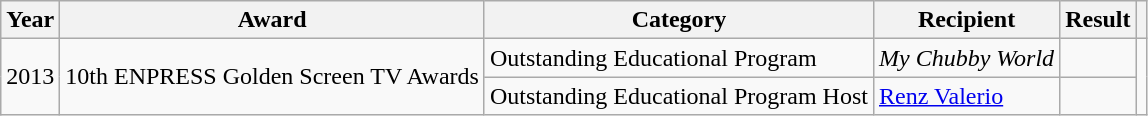<table class="wikitable">
<tr>
<th>Year</th>
<th>Award</th>
<th>Category</th>
<th>Recipient</th>
<th>Result</th>
<th></th>
</tr>
<tr>
<td rowspan=2>2013</td>
<td rowspan=2>10th ENPRESS Golden Screen TV Awards</td>
<td>Outstanding Educational Program</td>
<td><em>My Chubby World</em></td>
<td></td>
<td rowspan=2></td>
</tr>
<tr>
<td>Outstanding Educational Program Host</td>
<td><a href='#'>Renz Valerio</a></td>
<td></td>
</tr>
</table>
